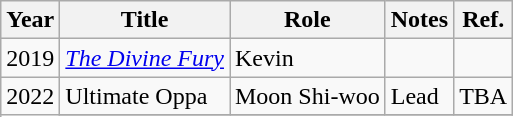<table class="wikitable">
<tr>
<th>Year</th>
<th>Title</th>
<th>Role</th>
<th>Notes</th>
<th>Ref.</th>
</tr>
<tr>
<td>2019</td>
<td><em><a href='#'>The Divine Fury</a></em></td>
<td>Kevin</td>
<td></td>
<td></td>
</tr>
<tr>
<td rowspan="2">2022</td>
<td>Ultimate Oppa</td>
<td>Moon Shi-woo</td>
<td>Lead</td>
<td>TBA</td>
</tr>
<tr>
</tr>
</table>
